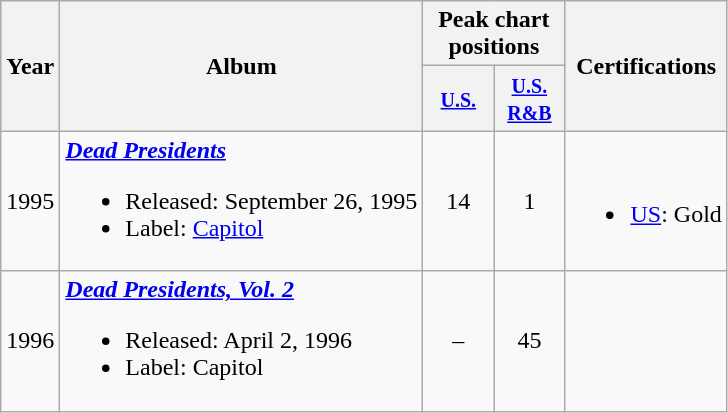<table class="wikitable">
<tr>
<th rowspan="2">Year</th>
<th rowspan="2">Album</th>
<th colspan="2">Peak chart positions</th>
<th rowspan="2">Certifications</th>
</tr>
<tr>
<th width=40><small><a href='#'>U.S.</a></small></th>
<th width=40><small><a href='#'>U.S. R&B</a></small></th>
</tr>
<tr>
<td>1995</td>
<td><strong><em><a href='#'>Dead Presidents</a></em></strong><br><ul><li>Released: September 26, 1995</li><li>Label: <a href='#'>Capitol</a></li></ul></td>
<td style="text-align:center;">14</td>
<td style="text-align:center;">1</td>
<td><br><ul><li><a href='#'>US</a>: Gold</li></ul></td>
</tr>
<tr>
<td>1996</td>
<td><strong><em><a href='#'>Dead Presidents, Vol. 2</a></em></strong><br><ul><li>Released: April 2, 1996</li><li>Label: Capitol</li></ul></td>
<td style="text-align:center;">–</td>
<td style="text-align:center;">45</td>
<td></td>
</tr>
</table>
